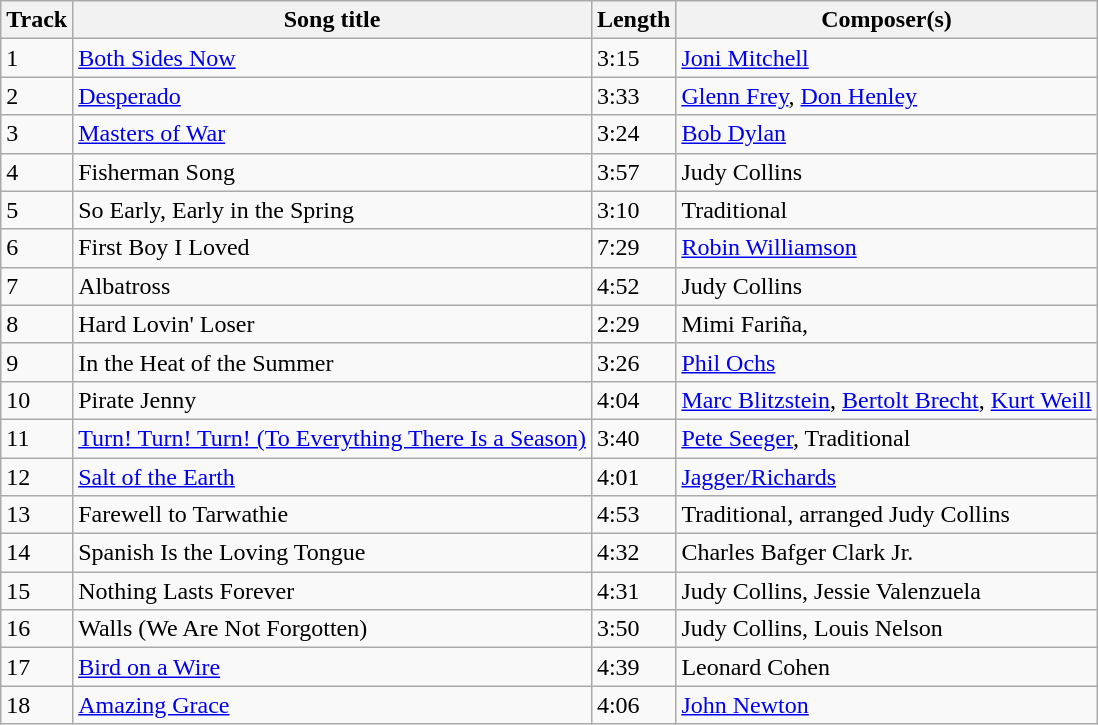<table class="wikitable">
<tr>
<th>Track</th>
<th>Song title</th>
<th>Length</th>
<th>Composer(s)</th>
</tr>
<tr>
<td>1</td>
<td><a href='#'>Both Sides Now</a></td>
<td>3:15</td>
<td><a href='#'>Joni Mitchell</a></td>
</tr>
<tr>
<td>2</td>
<td><a href='#'>Desperado</a></td>
<td>3:33</td>
<td><a href='#'>Glenn Frey</a>, <a href='#'>Don Henley</a></td>
</tr>
<tr>
<td>3</td>
<td><a href='#'>Masters of War</a></td>
<td>3:24</td>
<td><a href='#'>Bob Dylan</a></td>
</tr>
<tr>
<td>4</td>
<td>Fisherman Song</td>
<td>3:57</td>
<td>Judy Collins</td>
</tr>
<tr>
<td>5</td>
<td>So Early, Early in the Spring</td>
<td>3:10</td>
<td>Traditional</td>
</tr>
<tr>
<td>6</td>
<td>First Boy I Loved</td>
<td>7:29</td>
<td><a href='#'>Robin Williamson</a></td>
</tr>
<tr>
<td>7</td>
<td>Albatross</td>
<td>4:52</td>
<td>Judy Collins</td>
</tr>
<tr>
<td>8</td>
<td>Hard Lovin' Loser</td>
<td>2:29</td>
<td>Mimi Fariña,</td>
</tr>
<tr>
<td>9</td>
<td>In the Heat of the Summer</td>
<td>3:26</td>
<td><a href='#'>Phil Ochs</a></td>
</tr>
<tr>
<td>10</td>
<td>Pirate Jenny</td>
<td>4:04</td>
<td><a href='#'>Marc Blitzstein</a>, <a href='#'>Bertolt Brecht</a>, <a href='#'>Kurt Weill</a></td>
</tr>
<tr>
<td>11</td>
<td><a href='#'>Turn! Turn! Turn! (To Everything There Is a Season)</a></td>
<td>3:40</td>
<td><a href='#'>Pete Seeger</a>, Traditional</td>
</tr>
<tr>
<td>12</td>
<td><a href='#'>Salt of the Earth</a></td>
<td>4:01</td>
<td><a href='#'>Jagger/Richards</a></td>
</tr>
<tr>
<td>13</td>
<td>Farewell to Tarwathie</td>
<td>4:53</td>
<td>Traditional, arranged Judy Collins</td>
</tr>
<tr>
<td>14</td>
<td>Spanish Is the Loving Tongue</td>
<td>4:32</td>
<td>Charles Bafger Clark Jr.</td>
</tr>
<tr>
<td>15</td>
<td>Nothing Lasts Forever</td>
<td>4:31</td>
<td>Judy Collins, Jessie Valenzuela</td>
</tr>
<tr>
<td>16</td>
<td>Walls (We Are Not Forgotten)</td>
<td>3:50</td>
<td>Judy Collins, Louis Nelson</td>
</tr>
<tr>
<td>17</td>
<td><a href='#'>Bird on a Wire</a></td>
<td>4:39</td>
<td>Leonard Cohen</td>
</tr>
<tr>
<td>18</td>
<td><a href='#'>Amazing Grace</a></td>
<td>4:06</td>
<td><a href='#'>John Newton</a></td>
</tr>
</table>
